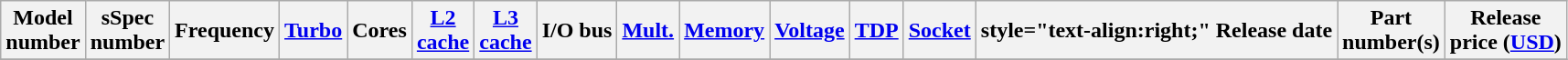<table class="wikitable">
<tr>
<th>Model<br>number</th>
<th>sSpec<br>number</th>
<th>Frequency</th>
<th><a href='#'>Turbo</a></th>
<th>Cores</th>
<th><a href='#'>L2<br>cache</a></th>
<th><a href='#'>L3<br>cache</a></th>
<th>I/O bus</th>
<th><a href='#'>Mult.</a></th>
<th><a href='#'>Memory</a></th>
<th><a href='#'>Voltage</a></th>
<th><a href='#'>TDP</a></th>
<th><a href='#'>Socket</a></th>
<th>style="text-align:right;"  Release date</th>
<th>Part<br>number(s)</th>
<th>Release<br>price (<a href='#'>USD</a>)</th>
</tr>
<tr>
</tr>
</table>
